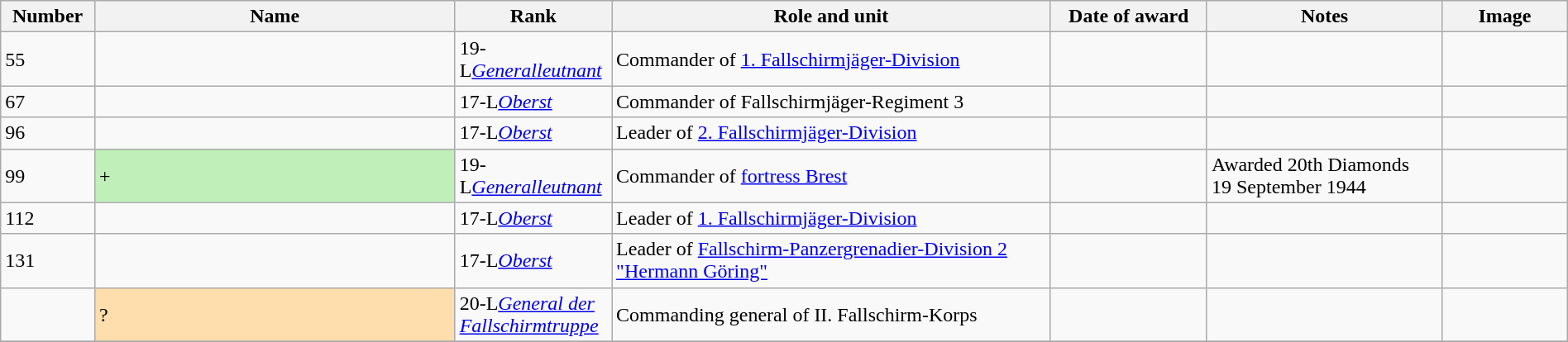<table class="wikitable plainrowheaders sortable" style="width:100%;">
<tr>
<th width="6%">Number</th>
<th width="23%">Name</th>
<th width="10%">Rank</th>
<th width="28%" class="unsortable">Role and unit</th>
<th width="10%">Date of award</th>
<th width="15%" class="unsortable">Notes</th>
<th width="10%" class="unsortable">Image</th>
</tr>
<tr>
<td>55</td>
<td></td>
<td><span>19-L</span><em><a href='#'>Generalleutnant</a></em></td>
<td>Commander of <a href='#'>1. Fallschirmjäger-Division</a></td>
<td></td>
<td></td>
<td></td>
</tr>
<tr>
<td>67</td>
<td></td>
<td><span>17-L</span><em><a href='#'>Oberst</a></em></td>
<td>Commander of Fallschirmjäger-Regiment 3</td>
<td></td>
<td></td>
<td></td>
</tr>
<tr>
<td>96</td>
<td></td>
<td><span>17-L</span><em><a href='#'>Oberst</a></em></td>
<td>Leader of <a href='#'>2. Fallschirmjäger-Division</a></td>
<td></td>
<td></td>
<td></td>
</tr>
<tr>
<td>99</td>
<td style="background:#C0EFBA">+</td>
<td><span>19-L</span><em><a href='#'>Generalleutnant</a></em></td>
<td>Commander of <a href='#'>fortress Brest</a></td>
<td></td>
<td>Awarded 20th Diamonds 19 September 1944</td>
<td></td>
</tr>
<tr>
<td>112</td>
<td></td>
<td><span>17-L</span><em><a href='#'>Oberst</a></em></td>
<td>Leader of <a href='#'>1. Fallschirmjäger-Division</a></td>
<td></td>
<td></td>
<td></td>
</tr>
<tr>
<td>131</td>
<td></td>
<td><span>17-L</span><em><a href='#'>Oberst</a></em></td>
<td>Leader of <a href='#'>Fallschirm-Panzergrenadier-Division 2 "Hermann Göring"</a></td>
<td></td>
<td></td>
<td></td>
</tr>
<tr>
<td></td>
<td style="background:#ffdead;">?</td>
<td><span>20-L</span><em><a href='#'>General der Fallschirmtruppe</a></em></td>
<td>Commanding general of II. Fallschirm-Korps</td>
<td></td>
<td></td>
<td></td>
</tr>
<tr>
</tr>
</table>
